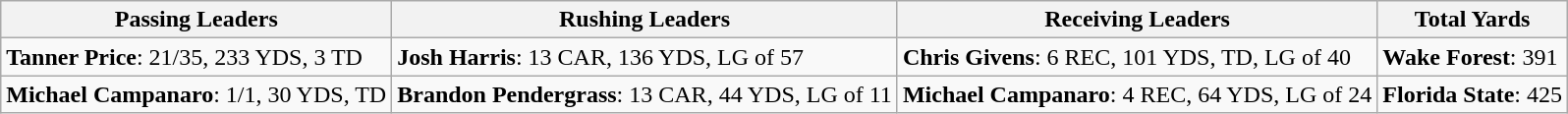<table class="wikitable">
<tr>
<th>Passing Leaders</th>
<th>Rushing Leaders</th>
<th>Receiving Leaders</th>
<th>Total Yards</th>
</tr>
<tr>
<td><strong>Tanner Price</strong>: 21/35, 233 YDS, 3 TD</td>
<td><strong>Josh Harris</strong>: 13 CAR, 136 YDS, LG of 57</td>
<td><strong>Chris Givens</strong>: 6 REC, 101 YDS, TD, LG of 40</td>
<td><strong>Wake Forest</strong>: 391</td>
</tr>
<tr>
<td><strong>Michael Campanaro</strong>: 1/1, 30 YDS, TD</td>
<td><strong>Brandon Pendergrass</strong>: 13 CAR, 44 YDS, LG of 11</td>
<td><strong>Michael Campanaro</strong>: 4 REC, 64 YDS, LG of 24</td>
<td><strong>Florida State</strong>: 425</td>
</tr>
</table>
